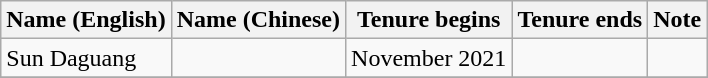<table class="wikitable">
<tr>
<th>Name (English)</th>
<th>Name (Chinese)</th>
<th>Tenure begins</th>
<th>Tenure ends</th>
<th>Note</th>
</tr>
<tr>
<td>Sun Daguang</td>
<td></td>
<td>November 2021</td>
<td></td>
<td></td>
</tr>
<tr>
</tr>
</table>
